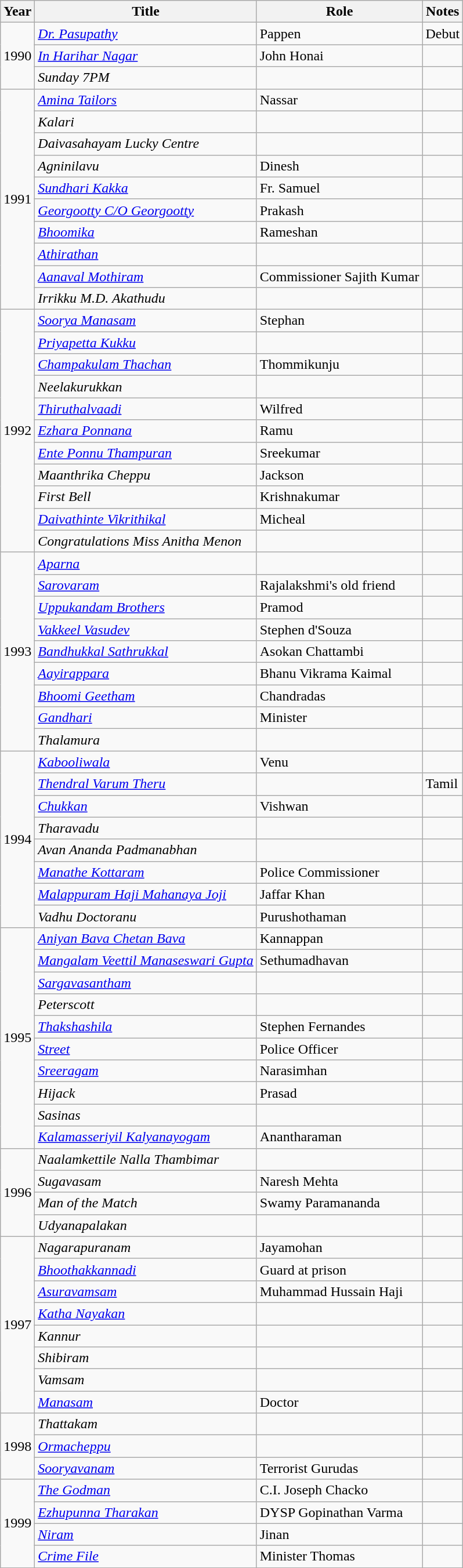<table class="wikitable sortable">
<tr>
<th>Year</th>
<th>Title</th>
<th>Role</th>
<th class="unsortable">Notes</th>
</tr>
<tr>
<td rowspan=3>1990</td>
<td><em><a href='#'>Dr. Pasupathy</a></em></td>
<td>Pappen</td>
<td>Debut</td>
</tr>
<tr>
<td><em><a href='#'>In Harihar Nagar</a></em></td>
<td>John Honai</td>
<td></td>
</tr>
<tr>
<td><em>Sunday 7PM</em></td>
<td></td>
<td></td>
</tr>
<tr>
<td rowspan=10>1991</td>
<td><em><a href='#'>Amina Tailors</a></em></td>
<td>Nassar</td>
<td></td>
</tr>
<tr>
<td><em>Kalari</em></td>
<td></td>
<td></td>
</tr>
<tr>
<td><em>Daivasahayam Lucky Centre</em></td>
<td></td>
<td></td>
</tr>
<tr>
<td><em>Agninilavu</em></td>
<td>Dinesh</td>
<td></td>
</tr>
<tr>
<td><em><a href='#'>Sundhari Kakka</a></em></td>
<td>Fr. Samuel</td>
<td></td>
</tr>
<tr>
<td><em><a href='#'>Georgootty C/O Georgootty</a></em></td>
<td>Prakash</td>
<td></td>
</tr>
<tr>
<td><em><a href='#'>Bhoomika</a></em></td>
<td>Rameshan</td>
<td></td>
</tr>
<tr>
<td><em><a href='#'>Athirathan</a></em></td>
<td></td>
<td></td>
</tr>
<tr>
<td><em><a href='#'>Aanaval Mothiram</a></em></td>
<td>Commissioner Sajith Kumar</td>
<td></td>
</tr>
<tr>
<td><em>Irrikku M.D. Akathudu</em></td>
<td></td>
<td></td>
</tr>
<tr>
<td rowspan=11>1992</td>
<td><em><a href='#'>Soorya Manasam</a></em></td>
<td>Stephan</td>
<td></td>
</tr>
<tr>
<td><em><a href='#'>Priyapetta Kukku</a></em></td>
<td></td>
<td></td>
</tr>
<tr>
<td><em><a href='#'>Champakulam Thachan</a></em></td>
<td>Thommikunju</td>
<td></td>
</tr>
<tr>
<td><em>Neelakurukkan</em></td>
<td></td>
<td></td>
</tr>
<tr>
<td><em><a href='#'>Thiruthalvaadi</a></em></td>
<td>Wilfred</td>
<td></td>
</tr>
<tr>
<td><em><a href='#'>Ezhara Ponnana</a></em></td>
<td>Ramu</td>
<td></td>
</tr>
<tr>
<td><em><a href='#'>Ente Ponnu Thampuran</a></em></td>
<td>Sreekumar</td>
<td></td>
</tr>
<tr>
<td><em>Maanthrika Cheppu</em></td>
<td>Jackson</td>
<td></td>
</tr>
<tr>
<td><em>First Bell</em></td>
<td>Krishnakumar</td>
<td></td>
</tr>
<tr>
<td><em><a href='#'>Daivathinte Vikrithikal</a></em></td>
<td>Micheal</td>
<td></td>
</tr>
<tr>
<td><em>Congratulations Miss Anitha Menon</em></td>
<td></td>
<td></td>
</tr>
<tr>
<td rowspan=9>1993</td>
<td><em><a href='#'>Aparna</a></em></td>
<td></td>
<td></td>
</tr>
<tr>
<td><em><a href='#'>Sarovaram</a></em></td>
<td>Rajalakshmi's old friend</td>
<td></td>
</tr>
<tr>
<td><em><a href='#'>Uppukandam Brothers</a></em></td>
<td>Pramod</td>
<td></td>
</tr>
<tr>
<td><em><a href='#'>Vakkeel Vasudev</a></em></td>
<td>Stephen d'Souza</td>
<td></td>
</tr>
<tr>
<td><em><a href='#'>Bandhukkal Sathrukkal</a></em></td>
<td>Asokan Chattambi</td>
<td></td>
</tr>
<tr>
<td><em><a href='#'>Aayirappara</a></em></td>
<td>Bhanu Vikrama Kaimal</td>
<td></td>
</tr>
<tr>
<td><em><a href='#'>Bhoomi Geetham</a></em></td>
<td>Chandradas</td>
<td></td>
</tr>
<tr>
<td><em><a href='#'>Gandhari</a></em></td>
<td>Minister</td>
<td></td>
</tr>
<tr>
<td><em>Thalamura</em></td>
<td></td>
<td></td>
</tr>
<tr>
<td rowspan=8>1994</td>
<td><em><a href='#'>Kabooliwala</a></em></td>
<td>Venu</td>
<td></td>
</tr>
<tr>
<td><em><a href='#'>Thendral Varum Theru</a></em></td>
<td></td>
<td>Tamil</td>
</tr>
<tr>
<td><em><a href='#'>Chukkan</a></em></td>
<td>Vishwan</td>
<td></td>
</tr>
<tr>
<td><em>Tharavadu</em></td>
<td></td>
<td></td>
</tr>
<tr>
<td><em>Avan Ananda Padmanabhan</em></td>
<td></td>
<td></td>
</tr>
<tr>
<td><em><a href='#'>Manathe Kottaram</a></em></td>
<td>Police Commissioner</td>
<td></td>
</tr>
<tr>
<td><em><a href='#'>Malappuram Haji Mahanaya Joji</a></em></td>
<td>Jaffar Khan</td>
<td></td>
</tr>
<tr>
<td><em>Vadhu Doctoranu</em></td>
<td>Purushothaman</td>
<td></td>
</tr>
<tr>
<td rowspan=10>1995</td>
<td><em><a href='#'>Aniyan Bava Chetan Bava</a></em></td>
<td>Kannappan</td>
<td></td>
</tr>
<tr>
<td><em><a href='#'>Mangalam Veettil Manaseswari Gupta</a></em></td>
<td>Sethumadhavan</td>
<td></td>
</tr>
<tr>
<td><em><a href='#'>Sargavasantham</a></em></td>
<td></td>
<td></td>
</tr>
<tr>
<td><em>Peterscott</em></td>
<td></td>
<td></td>
</tr>
<tr>
<td><em><a href='#'>Thakshashila</a></em></td>
<td>Stephen Fernandes</td>
<td></td>
</tr>
<tr>
<td><em><a href='#'>Street</a></em></td>
<td>Police Officer</td>
<td></td>
</tr>
<tr>
<td><em><a href='#'>Sreeragam</a></em></td>
<td>Narasimhan</td>
<td></td>
</tr>
<tr>
<td><em>Hijack</em></td>
<td>Prasad</td>
<td></td>
</tr>
<tr>
<td><em>Sasinas</em></td>
<td></td>
<td></td>
</tr>
<tr>
<td><em><a href='#'>Kalamasseriyil Kalyanayogam</a></em></td>
<td>Anantharaman</td>
<td></td>
</tr>
<tr>
<td rowspan=4>1996</td>
<td><em>Naalamkettile Nalla Thambimar</em></td>
<td></td>
<td></td>
</tr>
<tr>
<td><em>Sugavasam</em></td>
<td>Naresh Mehta</td>
<td></td>
</tr>
<tr>
<td><em>Man of the Match</em></td>
<td>Swamy Paramananda</td>
<td></td>
</tr>
<tr>
<td><em>Udyanapalakan</em></td>
<td></td>
<td></td>
</tr>
<tr>
<td rowspan=8>1997</td>
<td><em>Nagarapuranam</em></td>
<td>Jayamohan</td>
<td></td>
</tr>
<tr>
<td><em><a href='#'>Bhoothakkannadi</a></em></td>
<td>Guard at prison</td>
<td></td>
</tr>
<tr>
<td><em><a href='#'>Asuravamsam</a></em></td>
<td>Muhammad Hussain Haji</td>
<td></td>
</tr>
<tr>
<td><em><a href='#'>Katha Nayakan</a></em></td>
<td></td>
<td></td>
</tr>
<tr>
<td><em>Kannur</em></td>
<td></td>
<td></td>
</tr>
<tr>
<td><em>Shibiram</em></td>
<td></td>
<td></td>
</tr>
<tr>
<td><em>Vamsam</em></td>
<td></td>
<td></td>
</tr>
<tr>
<td><em><a href='#'>Manasam</a></em></td>
<td>Doctor</td>
<td></td>
</tr>
<tr>
<td rowspan=3>1998</td>
<td><em>Thattakam</em></td>
<td></td>
<td></td>
</tr>
<tr>
<td><em><a href='#'>Ormacheppu</a></em></td>
<td></td>
<td></td>
</tr>
<tr>
<td><em><a href='#'>Sooryavanam</a></em></td>
<td>Terrorist Gurudas</td>
<td></td>
</tr>
<tr>
<td rowspan=4>1999</td>
<td><em><a href='#'>The Godman</a></em></td>
<td>C.I. Joseph Chacko</td>
<td></td>
</tr>
<tr>
<td><em><a href='#'>Ezhupunna Tharakan</a></em></td>
<td>DYSP Gopinathan Varma</td>
<td></td>
</tr>
<tr>
<td><em><a href='#'>Niram</a></em></td>
<td>Jinan</td>
<td></td>
</tr>
<tr>
<td><em><a href='#'>Crime File</a></em></td>
<td>Minister Thomas</td>
<td></td>
</tr>
<tr>
</tr>
</table>
